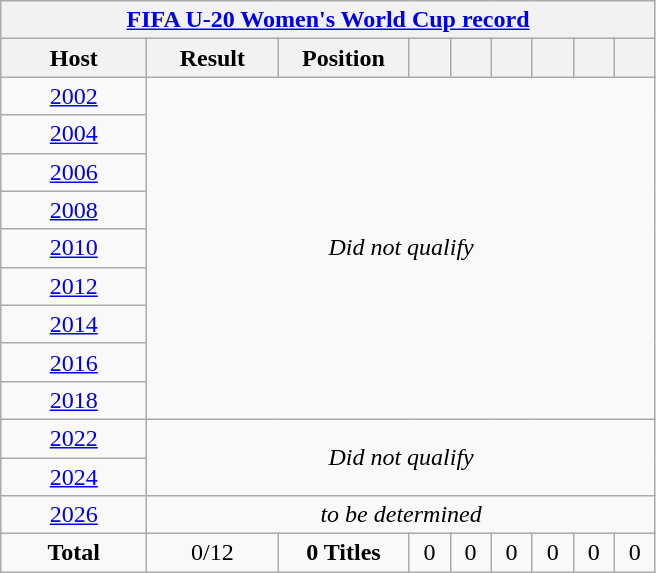<table class="wikitable collapsible" style="text-align: center;">
<tr>
<th colspan=9 style=><a href='#'>FIFA U-20 Women's World Cup record</a></th>
</tr>
<tr>
<th width="90">Host</th>
<th width="80">Result</th>
<th width="80">Position</th>
<th width="20"></th>
<th width="20"></th>
<th width="20"></th>
<th width="20"></th>
<th width="20"></th>
<th width="20"></th>
</tr>
<tr>
<td> <a href='#'>2002</a></td>
<td rowspan=9 colspan=9><em>Did not qualify</em></td>
</tr>
<tr>
<td> <a href='#'>2004</a></td>
</tr>
<tr>
<td> <a href='#'>2006</a></td>
</tr>
<tr>
<td> <a href='#'>2008</a></td>
</tr>
<tr>
<td> <a href='#'>2010</a></td>
</tr>
<tr>
<td> <a href='#'>2012</a></td>
</tr>
<tr>
<td> <a href='#'>2014</a></td>
</tr>
<tr>
<td> <a href='#'>2016</a></td>
</tr>
<tr>
<td> <a href='#'>2018</a></td>
</tr>
<tr>
<td> <a href='#'>2022</a></td>
<td colspan=10 rowspan=2><em>Did not qualify</em></td>
</tr>
<tr>
<td> <a href='#'>2024</a></td>
</tr>
<tr>
<td> <a href='#'>2026</a></td>
<td colspan=10><em>to be determined</em></td>
</tr>
<tr>
<td><strong>Total</strong></td>
<td>0/12</td>
<td><strong>0 Titles</strong></td>
<td>0</td>
<td>0</td>
<td>0</td>
<td>0</td>
<td>0</td>
<td>0</td>
</tr>
</table>
